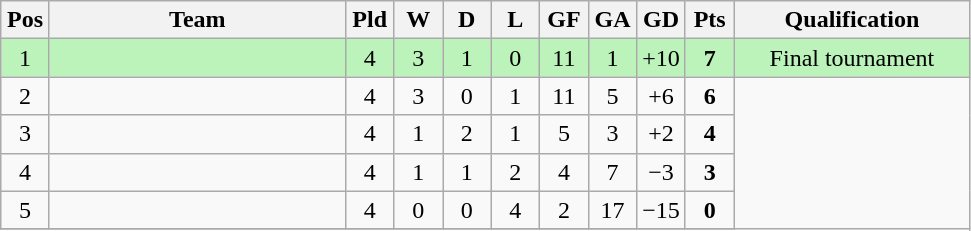<table class="wikitable" border="1" style="text-align: center;">
<tr>
<th width="25"><abbr>Pos</abbr></th>
<th width="190">Team</th>
<th width="25"><abbr>Pld</abbr></th>
<th width="25"><abbr>W</abbr></th>
<th width="25"><abbr>D</abbr></th>
<th width="25"><abbr>L</abbr></th>
<th width="25"><abbr>GF</abbr></th>
<th width="25"><abbr>GA</abbr></th>
<th width="25"><abbr>GD</abbr></th>
<th width="25"><abbr>Pts</abbr></th>
<th width="150">Qualification</th>
</tr>
<tr bgcolor = #BBF3BB>
<td>1</td>
<td align="left"></td>
<td>4</td>
<td>3</td>
<td>1</td>
<td>0</td>
<td>11</td>
<td>1</td>
<td>+10</td>
<td><strong>7</strong></td>
<td>Final tournament</td>
</tr>
<tr>
<td>2</td>
<td align="left"></td>
<td>4</td>
<td>3</td>
<td>0</td>
<td>1</td>
<td>11</td>
<td>5</td>
<td>+6</td>
<td><strong>6</strong></td>
</tr>
<tr>
<td>3</td>
<td align="left"></td>
<td>4</td>
<td>1</td>
<td>2</td>
<td>1</td>
<td>5</td>
<td>3</td>
<td>+2</td>
<td><strong>4</strong></td>
</tr>
<tr>
<td>4</td>
<td align="left"></td>
<td>4</td>
<td>1</td>
<td>1</td>
<td>2</td>
<td>4</td>
<td>7</td>
<td>−3</td>
<td><strong>3</strong></td>
</tr>
<tr>
<td>5</td>
<td align="left"></td>
<td>4</td>
<td>0</td>
<td>0</td>
<td>4</td>
<td>2</td>
<td>17</td>
<td>−15</td>
<td><strong>0</strong></td>
</tr>
<tr>
</tr>
</table>
